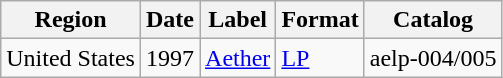<table class="wikitable">
<tr>
<th>Region</th>
<th>Date</th>
<th>Label</th>
<th>Format</th>
<th>Catalog</th>
</tr>
<tr>
<td>United States</td>
<td>1997</td>
<td><a href='#'>Aether</a></td>
<td><a href='#'>LP</a></td>
<td>aelp-004/005</td>
</tr>
</table>
